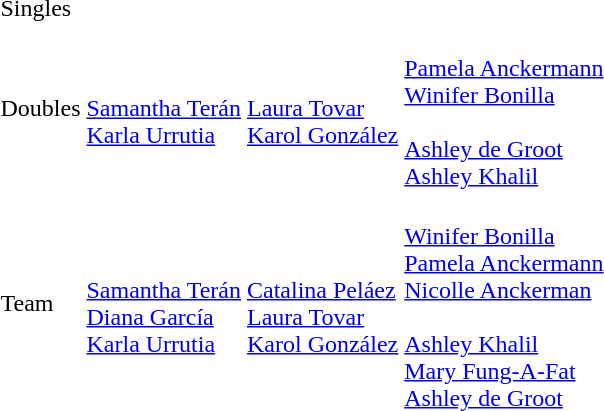<table>
<tr>
<td>Singles</td>
<td></td>
<td></td>
<td><br></td>
</tr>
<tr>
<td>Doubles</td>
<td><br><a href='#'>Samantha Terán</a><br><a href='#'>Karla Urrutia</a></td>
<td><br><a href='#'>Laura Tovar</a><br><a href='#'>Karol González</a></td>
<td><br><a href='#'>Pamela Anckermann</a><br><a href='#'>Winifer Bonilla</a><br><br><a href='#'>Ashley de Groot</a><br><a href='#'>Ashley Khalil</a></td>
</tr>
<tr>
<td>Team</td>
<td><br><a href='#'>Samantha Terán</a><br><a href='#'>Diana García</a><br><a href='#'>Karla Urrutia</a></td>
<td><br><a href='#'>Catalina Peláez</a><br><a href='#'>Laura Tovar</a><br><a href='#'>Karol González</a></td>
<td><br><a href='#'>Winifer Bonilla</a><br><a href='#'>Pamela Anckermann</a><br><a href='#'>Nicolle Anckerman</a><br><br><a href='#'>Ashley Khalil</a><br><a href='#'>Mary Fung-A-Fat</a><br><a href='#'>Ashley de Groot</a></td>
</tr>
<tr>
</tr>
</table>
